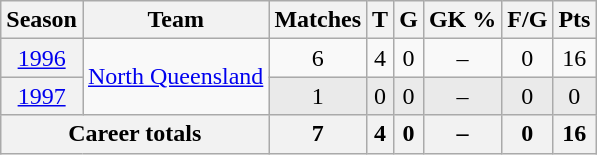<table class="wikitable sortable"  style="text-align:center;">
<tr>
<th>Season</th>
<th>Team</th>
<th>Matches</th>
<th>T</th>
<th>G</th>
<th>GK %</th>
<th>F/G</th>
<th>Pts</th>
</tr>
<tr>
<th scope="row" style="text-align:center; font-weight:normal"><a href='#'>1996</a></th>
<td rowspan=2 align=left> <a href='#'>North Queensland</a></td>
<td>6</td>
<td>4</td>
<td>0</td>
<td>–</td>
<td>0</td>
<td>16</td>
</tr>
<tr style="background:#eaeaea;">
<th scope="row" style="text-align:center; font-weight:normal"><a href='#'>1997</a></th>
<td>1</td>
<td>0</td>
<td>0</td>
<td>–</td>
<td>0</td>
<td>0</td>
</tr>
<tr class="sortbottom">
<th colspan=2>Career totals</th>
<th>7</th>
<th>4</th>
<th>0</th>
<th>–</th>
<th>0</th>
<th>16</th>
</tr>
</table>
